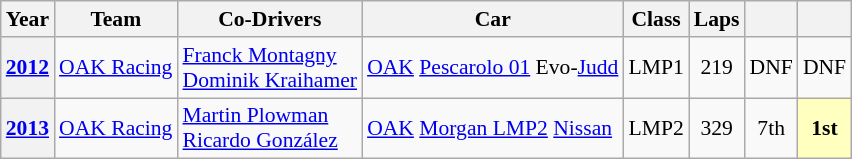<table class="wikitable" style="text-align:center; font-size:90%">
<tr>
<th>Year</th>
<th>Team</th>
<th>Co-Drivers</th>
<th>Car</th>
<th>Class</th>
<th>Laps</th>
<th></th>
<th></th>
</tr>
<tr>
<th><a href='#'>2012</a></th>
<td align="left" nowrap> <a href='#'>OAK Racing</a></td>
<td align="left" nowrap> <a href='#'>Franck Montagny</a><br> <a href='#'>Dominik Kraihamer</a></td>
<td align="left" nowrap><a href='#'>OAK</a> <a href='#'>Pescarolo 01</a> Evo-<a href='#'>Judd</a></td>
<td>LMP1</td>
<td>219</td>
<td>DNF</td>
<td>DNF</td>
</tr>
<tr>
<th><a href='#'>2013</a></th>
<td align="left" nowrap> <a href='#'>OAK Racing</a></td>
<td align="left" nowrap> <a href='#'>Martin Plowman</a><br> <a href='#'>Ricardo González</a></td>
<td align="left" nowrap><a href='#'>OAK</a> <a href='#'>Morgan LMP2</a> <a href='#'>Nissan</a></td>
<td>LMP2</td>
<td>329</td>
<td>7th</td>
<td style="background:#FFFFBF;"><strong>1st</strong></td>
</tr>
</table>
